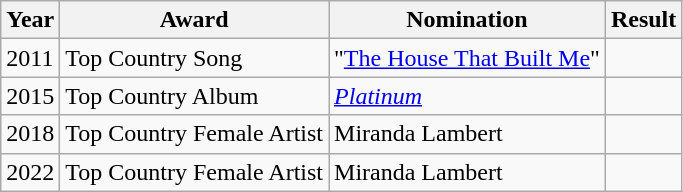<table class="wikitable">
<tr>
<th>Year</th>
<th>Award</th>
<th>Nomination</th>
<th>Result</th>
</tr>
<tr>
<td>2011</td>
<td>Top Country Song</td>
<td>"<a href='#'>The House That Built Me</a>"</td>
<td></td>
</tr>
<tr>
<td>2015</td>
<td>Top Country Album</td>
<td><em><a href='#'>Platinum</a></em></td>
<td></td>
</tr>
<tr>
<td>2018</td>
<td>Top Country Female Artist</td>
<td>Miranda Lambert</td>
<td></td>
</tr>
<tr>
<td>2022</td>
<td>Top Country Female Artist</td>
<td>Miranda Lambert</td>
<td></td>
</tr>
</table>
